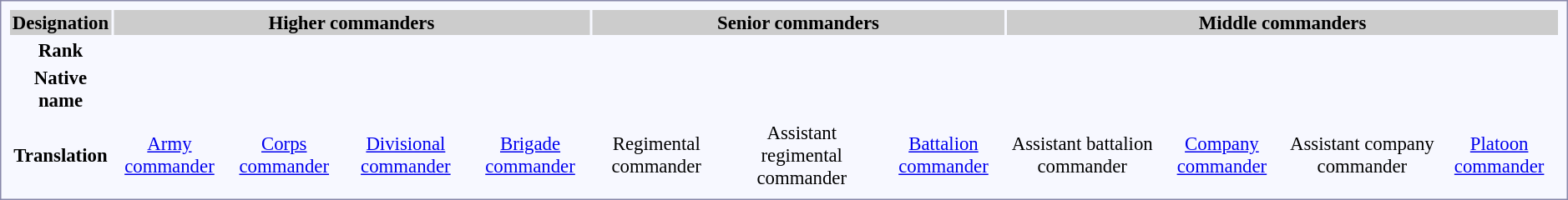<table style="border:1px solid #8888aa; background-color:#f7f8ff; padding:5px; font-size:95%; margin: 0px 12px 12px 0px;">
<tr bgcolor="#CCCCCC">
<th>Designation</th>
<th colspan=4>Higher commanders</th>
<th colspan=3>Senior commanders</th>
<th colspan=4>Middle commanders</th>
</tr>
<tr style="text-align:center;">
<th>Rank</th>
<td></td>
<td></td>
<td></td>
<td></td>
<td></td>
<td></td>
<td></td>
<td></td>
<td></td>
<td></td>
<td></td>
</tr>
<tr style="text-align:center;">
<th>Native name</th>
<td><br></td>
<td><br></td>
<td><br></td>
<td><br></td>
<td><br></td>
<td><br></td>
<td><br></td>
<td><br></td>
<td><br></td>
<td><br></td>
<td><br></td>
</tr>
<tr style="text-align:center;">
<td colspan=12></td>
</tr>
<tr style="text-align:center;">
<th>Translation</th>
<td><a href='#'>Army commander</a></td>
<td><a href='#'>Corps commander</a></td>
<td><a href='#'>Divisional commander</a></td>
<td><a href='#'>Brigade commander</a></td>
<td>Regimental commander</td>
<td>Assistant regimental commander</td>
<td><a href='#'>Battalion commander</a></td>
<td>Assistant battalion commander</td>
<td><a href='#'>Company commander</a></td>
<td>Assistant company commander</td>
<td><a href='#'>Platoon commander</a></td>
</tr>
</table>
